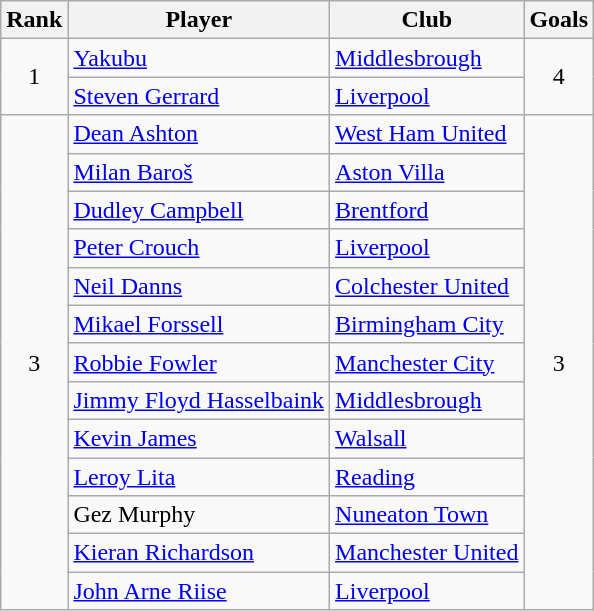<table class="wikitable sortable" style="text-align:center">
<tr>
<th>Rank</th>
<th>Player</th>
<th>Club</th>
<th>Goals</th>
</tr>
<tr>
<td rowspan="2">1</td>
<td align="left"> <a href='#'>Yakubu</a></td>
<td align="left"><a href='#'>Middlesbrough</a></td>
<td rowspan="2">4</td>
</tr>
<tr>
<td align="left"> <a href='#'>Steven Gerrard</a></td>
<td align="left"><a href='#'>Liverpool</a></td>
</tr>
<tr>
<td rowspan="13">3</td>
<td align="left"> <a href='#'>Dean Ashton</a></td>
<td align="left"><a href='#'>West Ham United</a></td>
<td rowspan="13">3</td>
</tr>
<tr>
<td align="left"> <a href='#'>Milan Baroš</a></td>
<td align="left"><a href='#'>Aston Villa</a></td>
</tr>
<tr>
<td align="left"> <a href='#'>Dudley Campbell</a></td>
<td align="left"><a href='#'>Brentford</a></td>
</tr>
<tr>
<td align="left"> <a href='#'>Peter Crouch</a></td>
<td align="left"><a href='#'>Liverpool</a></td>
</tr>
<tr>
<td align="left"> <a href='#'>Neil Danns</a></td>
<td align="left"><a href='#'>Colchester United</a></td>
</tr>
<tr>
<td align="left"> <a href='#'>Mikael Forssell</a></td>
<td align="left"><a href='#'>Birmingham City</a></td>
</tr>
<tr>
<td align="left"> <a href='#'>Robbie Fowler</a></td>
<td align="left"><a href='#'>Manchester City</a></td>
</tr>
<tr>
<td align="left"> <a href='#'>Jimmy Floyd Hasselbaink</a></td>
<td align="left"><a href='#'>Middlesbrough</a></td>
</tr>
<tr>
<td align="left"> <a href='#'>Kevin James</a></td>
<td align="left"><a href='#'>Walsall</a></td>
</tr>
<tr>
<td align="left"> <a href='#'>Leroy Lita</a></td>
<td align="left"><a href='#'>Reading</a></td>
</tr>
<tr>
<td align="left"> Gez Murphy</td>
<td align="left"><a href='#'>Nuneaton Town</a></td>
</tr>
<tr>
<td align="left"> <a href='#'>Kieran Richardson</a></td>
<td align="left"><a href='#'>Manchester United</a></td>
</tr>
<tr>
<td align="left"> <a href='#'>John Arne Riise</a></td>
<td align="left"><a href='#'>Liverpool</a></td>
</tr>
</table>
